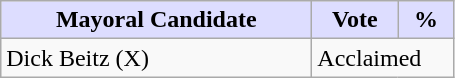<table class="wikitable">
<tr>
<th style="background:#ddf; width:200px;">Mayoral Candidate</th>
<th style="background:#ddf; width:50px;">Vote</th>
<th style="background:#ddf; width:30px;">%</th>
</tr>
<tr>
<td>Dick Beitz (X)</td>
<td colspan="2">Acclaimed</td>
</tr>
</table>
